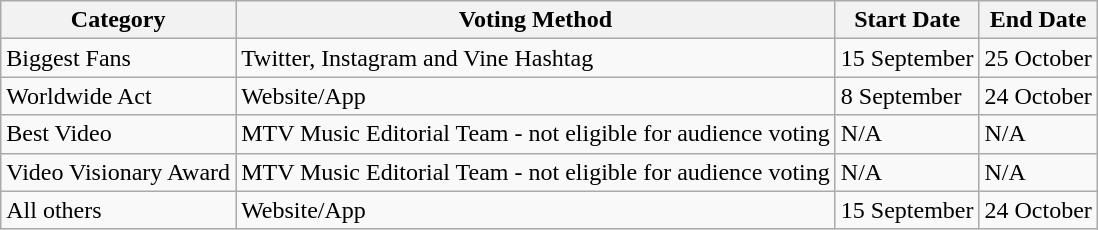<table class="wikitable">
<tr>
<th>Category</th>
<th>Voting Method</th>
<th>Start Date</th>
<th>End Date</th>
</tr>
<tr>
<td>Biggest Fans</td>
<td>Twitter, Instagram and Vine Hashtag</td>
<td>15 September</td>
<td>25 October</td>
</tr>
<tr>
<td>Worldwide Act</td>
<td>Website/App</td>
<td>8 September</td>
<td>24 October</td>
</tr>
<tr>
<td>Best Video</td>
<td>MTV Music Editorial Team - not eligible for audience voting</td>
<td>N/A</td>
<td>N/A</td>
</tr>
<tr>
<td>Video Visionary Award</td>
<td>MTV Music Editorial Team - not eligible for audience voting</td>
<td>N/A</td>
<td>N/A</td>
</tr>
<tr>
<td>All others</td>
<td>Website/App</td>
<td>15 September</td>
<td>24 October</td>
</tr>
</table>
